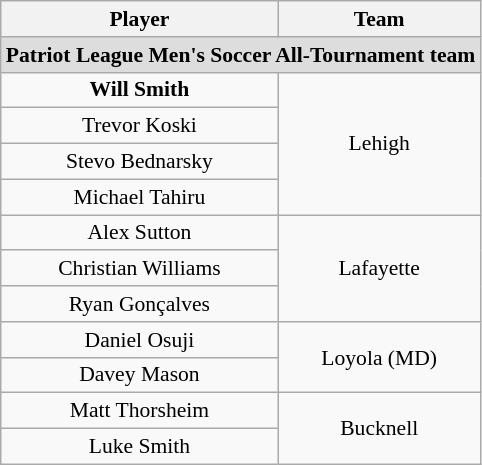<table class="wikitable" style="white-space:nowrap; font-size:90%; text-align: center;">
<tr>
<th>Player</th>
<th>Team</th>
</tr>
<tr>
<td colspan="2" style="text-align:center; background:#ddd;"><strong>Patriot League Men's Soccer All-Tournament team</strong></td>
</tr>
<tr>
<td><strong>Will Smith</strong></td>
<td rowspan="4">Lehigh</td>
</tr>
<tr>
<td>Trevor Koski</td>
</tr>
<tr>
<td>Stevo Bednarsky</td>
</tr>
<tr>
<td>Michael Tahiru</td>
</tr>
<tr>
<td>Alex Sutton</td>
<td rowspan="3">Lafayette</td>
</tr>
<tr>
<td>Christian Williams</td>
</tr>
<tr>
<td>Ryan Gonçalves</td>
</tr>
<tr>
<td>Daniel Osuji</td>
<td rowspan="2">Loyola (MD)</td>
</tr>
<tr>
<td>Davey Mason</td>
</tr>
<tr>
<td>Matt Thorsheim</td>
<td rowspan="2">Bucknell</td>
</tr>
<tr>
<td>Luke Smith</td>
</tr>
</table>
